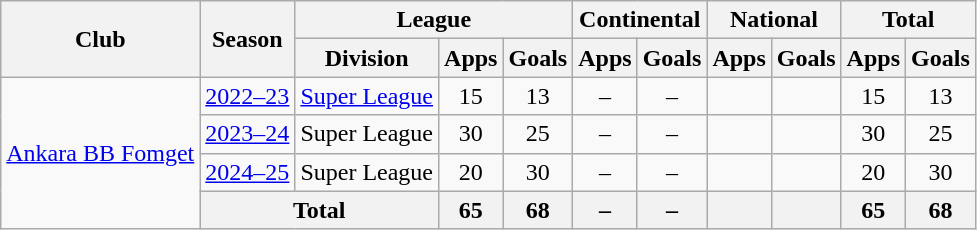<table class="wikitable" style="text-align: center;">
<tr>
<th rowspan=2>Club</th>
<th rowspan=2>Season</th>
<th colspan=3>League</th>
<th colspan=2>Continental</th>
<th colspan=2>National</th>
<th colspan=2>Total</th>
</tr>
<tr>
<th>Division</th>
<th>Apps</th>
<th>Goals</th>
<th>Apps</th>
<th>Goals</th>
<th>Apps</th>
<th>Goals</th>
<th>Apps</th>
<th>Goals</th>
</tr>
<tr>
<td rowspan=4><a href='#'>Ankara BB Fomget</a></td>
<td><a href='#'>2022–23</a></td>
<td><a href='#'>Super League</a></td>
<td>15</td>
<td>13</td>
<td>–</td>
<td>–</td>
<td></td>
<td></td>
<td>15</td>
<td>13</td>
</tr>
<tr>
<td><a href='#'>2023–24</a></td>
<td>Super League</td>
<td>30</td>
<td>25</td>
<td>–</td>
<td>–</td>
<td></td>
<td></td>
<td>30</td>
<td>25</td>
</tr>
<tr>
<td><a href='#'>2024–25</a></td>
<td>Super League</td>
<td>20</td>
<td>30</td>
<td>–</td>
<td>–</td>
<td></td>
<td></td>
<td>20</td>
<td>30</td>
</tr>
<tr>
<th colspan=2>Total</th>
<th>65</th>
<th>68</th>
<th>–</th>
<th>–</th>
<th></th>
<th></th>
<th>65</th>
<th>68</th>
</tr>
</table>
